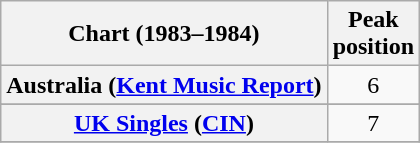<table class="wikitable sortable plainrowheaders">
<tr>
<th scope="col">Chart (1983–1984)</th>
<th scope="col">Peak<br>position</th>
</tr>
<tr>
<th scope="row">Australia (<a href='#'>Kent Music Report</a>)</th>
<td align="center">6</td>
</tr>
<tr>
</tr>
<tr>
</tr>
<tr>
<th scope="row"><a href='#'>UK Singles</a> (<a href='#'>CIN</a>)</th>
<td align="center">7</td>
</tr>
<tr>
</tr>
</table>
